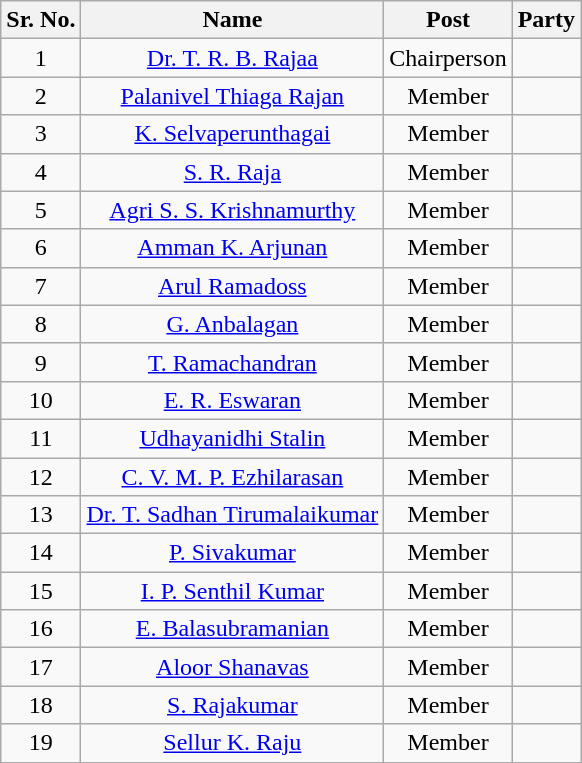<table class="wikitable sortable">
<tr>
<th>Sr. No.</th>
<th>Name</th>
<th>Post</th>
<th colspan="2">Party</th>
</tr>
<tr align="center">
<td>1</td>
<td><a href='#'>Dr. T. R. B. Rajaa</a></td>
<td>Chairperson</td>
<td></td>
</tr>
<tr align="center">
<td>2</td>
<td><a href='#'>Palanivel Thiaga Rajan</a></td>
<td>Member</td>
<td></td>
</tr>
<tr align="center">
<td>3</td>
<td><a href='#'>K. Selvaperunthagai</a></td>
<td>Member</td>
<td></td>
</tr>
<tr align="center">
<td>4</td>
<td><a href='#'>S. R. Raja</a></td>
<td>Member</td>
<td></td>
</tr>
<tr align="center">
<td>5</td>
<td><a href='#'>Agri S. S. Krishnamurthy</a></td>
<td>Member</td>
<td></td>
</tr>
<tr align="center">
<td>6</td>
<td><a href='#'>Amman K. Arjunan</a></td>
<td>Member</td>
<td></td>
</tr>
<tr align="center">
<td>7</td>
<td><a href='#'>Arul Ramadoss</a></td>
<td>Member</td>
<td></td>
</tr>
<tr align="center">
<td>8</td>
<td><a href='#'>G. Anbalagan</a></td>
<td>Member</td>
<td></td>
</tr>
<tr align="center">
<td>9</td>
<td><a href='#'>T. Ramachandran</a></td>
<td>Member</td>
<td></td>
</tr>
<tr align="center">
<td>10</td>
<td><a href='#'>E. R. Eswaran</a></td>
<td>Member</td>
<td></td>
</tr>
<tr align="center">
<td>11</td>
<td><a href='#'>Udhayanidhi Stalin</a></td>
<td>Member</td>
<td></td>
</tr>
<tr align="center">
<td>12</td>
<td><a href='#'>C. V. M. P. Ezhilarasan</a></td>
<td>Member</td>
<td></td>
</tr>
<tr align="center">
<td>13</td>
<td><a href='#'>Dr. T. Sadhan Tirumalaikumar</a></td>
<td>Member</td>
<td></td>
</tr>
<tr align="center">
<td>14</td>
<td><a href='#'>P. Sivakumar</a></td>
<td>Member</td>
<td></td>
</tr>
<tr align="center">
<td>15</td>
<td><a href='#'>I. P. Senthil Kumar</a></td>
<td>Member</td>
<td></td>
</tr>
<tr align="center">
<td>16</td>
<td><a href='#'>E. Balasubramanian</a></td>
<td>Member</td>
<td></td>
</tr>
<tr align="center">
<td>17</td>
<td><a href='#'>Aloor Shanavas</a></td>
<td>Member</td>
<td></td>
</tr>
<tr align="center">
<td>18</td>
<td><a href='#'>S. Rajakumar</a></td>
<td>Member</td>
<td></td>
</tr>
<tr align="center">
<td>19</td>
<td><a href='#'>Sellur K. Raju</a></td>
<td>Member</td>
<td></td>
</tr>
</table>
